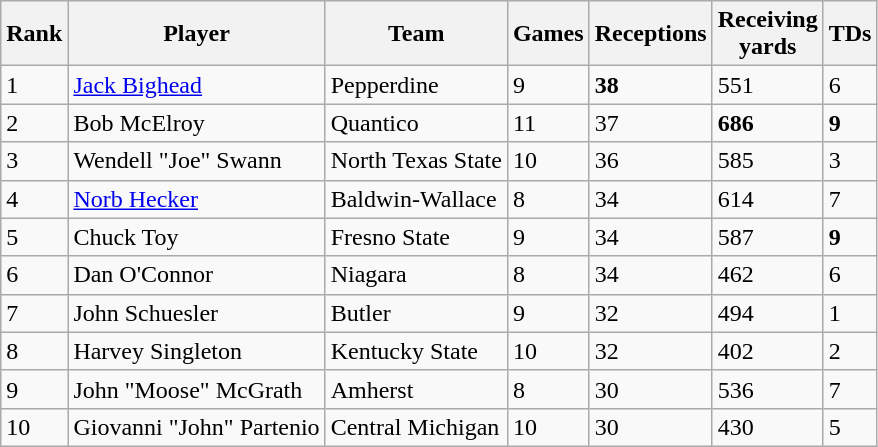<table class="wikitable sortable">
<tr>
<th>Rank</th>
<th>Player</th>
<th>Team</th>
<th>Games</th>
<th>Receptions</th>
<th>Receiving<br>yards</th>
<th>TDs</th>
</tr>
<tr>
<td>1</td>
<td><a href='#'>Jack Bighead</a></td>
<td>Pepperdine</td>
<td>9</td>
<td><strong>38</strong></td>
<td>551</td>
<td>6</td>
</tr>
<tr>
<td>2</td>
<td>Bob McElroy</td>
<td>Quantico</td>
<td>11</td>
<td>37</td>
<td><strong>686</strong></td>
<td><strong>9</strong></td>
</tr>
<tr>
<td>3</td>
<td>Wendell "Joe" Swann</td>
<td>North Texas State</td>
<td>10</td>
<td>36</td>
<td>585</td>
<td>3</td>
</tr>
<tr>
<td>4</td>
<td><a href='#'>Norb Hecker</a></td>
<td>Baldwin-Wallace</td>
<td>8</td>
<td>34</td>
<td>614</td>
<td>7</td>
</tr>
<tr>
<td>5</td>
<td>Chuck Toy</td>
<td>Fresno State</td>
<td>9</td>
<td>34</td>
<td>587</td>
<td><strong>9</strong></td>
</tr>
<tr>
<td>6</td>
<td>Dan O'Connor</td>
<td>Niagara</td>
<td>8</td>
<td>34</td>
<td>462</td>
<td>6</td>
</tr>
<tr>
<td>7</td>
<td>John Schuesler</td>
<td>Butler</td>
<td>9</td>
<td>32</td>
<td>494</td>
<td>1</td>
</tr>
<tr>
<td>8</td>
<td>Harvey Singleton</td>
<td>Kentucky State</td>
<td>10</td>
<td>32</td>
<td>402</td>
<td>2</td>
</tr>
<tr>
<td>9</td>
<td>John "Moose" McGrath</td>
<td>Amherst</td>
<td>8</td>
<td>30</td>
<td>536</td>
<td>7</td>
</tr>
<tr>
<td>10</td>
<td>Giovanni "John" Partenio</td>
<td>Central Michigan</td>
<td>10</td>
<td>30</td>
<td>430</td>
<td>5</td>
</tr>
</table>
